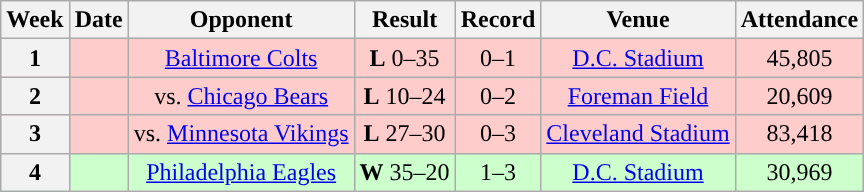<table class="wikitable" style="text-align:center">
<tr>
<th>Week</th>
<th>Date</th>
<th>Opponent</th>
<th>Result</th>
<th>Record</th>
<th>Venue</th>
<th>Attendance</th>
</tr>
<tr style="background:#fcc;">
<th>1</th>
<td></td>
<td><a href='#'>Baltimore Colts</a></td>
<td><strong>L</strong> 0–35</td>
<td>0–1</td>
<td><a href='#'>D.C. Stadium</a></td>
<td>45,805</td>
</tr>
<tr style="background:#fcc;">
<th>2</th>
<td></td>
<td>vs. <a href='#'>Chicago Bears</a></td>
<td><strong>L</strong> 10–24</td>
<td>0–2</td>
<td><a href='#'>Foreman Field</a> </td>
<td>20,609</td>
</tr>
<tr style="background:#fcc;">
<th>3</th>
<td></td>
<td>vs. <a href='#'>Minnesota Vikings</a></td>
<td><strong>L</strong> 27–30</td>
<td>0–3</td>
<td><a href='#'>Cleveland Stadium</a> </td>
<td>83,418</td>
</tr>
<tr style="background:#cfc;">
<th>4</th>
<td></td>
<td><a href='#'>Philadelphia Eagles</a></td>
<td><strong>W</strong> 35–20</td>
<td>1–3</td>
<td><a href='#'>D.C. Stadium</a></td>
<td>30,969</td>
</tr>
</table>
